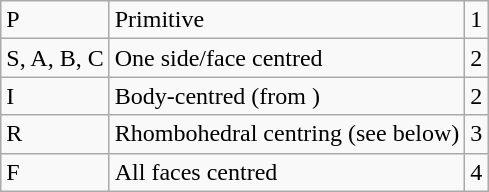<table class="wikitable">
<tr>
<td>P</td>
<td>Primitive</td>
<td>1</td>
</tr>
<tr>
<td>S, A, B, C</td>
<td>One side/face centred</td>
<td>2</td>
</tr>
<tr>
<td>I</td>
<td>Body-centred (from )</td>
<td>2</td>
</tr>
<tr>
<td>R</td>
<td>Rhombohedral centring (see below)</td>
<td>3</td>
</tr>
<tr>
<td>F</td>
<td>All faces centred</td>
<td>4</td>
</tr>
</table>
